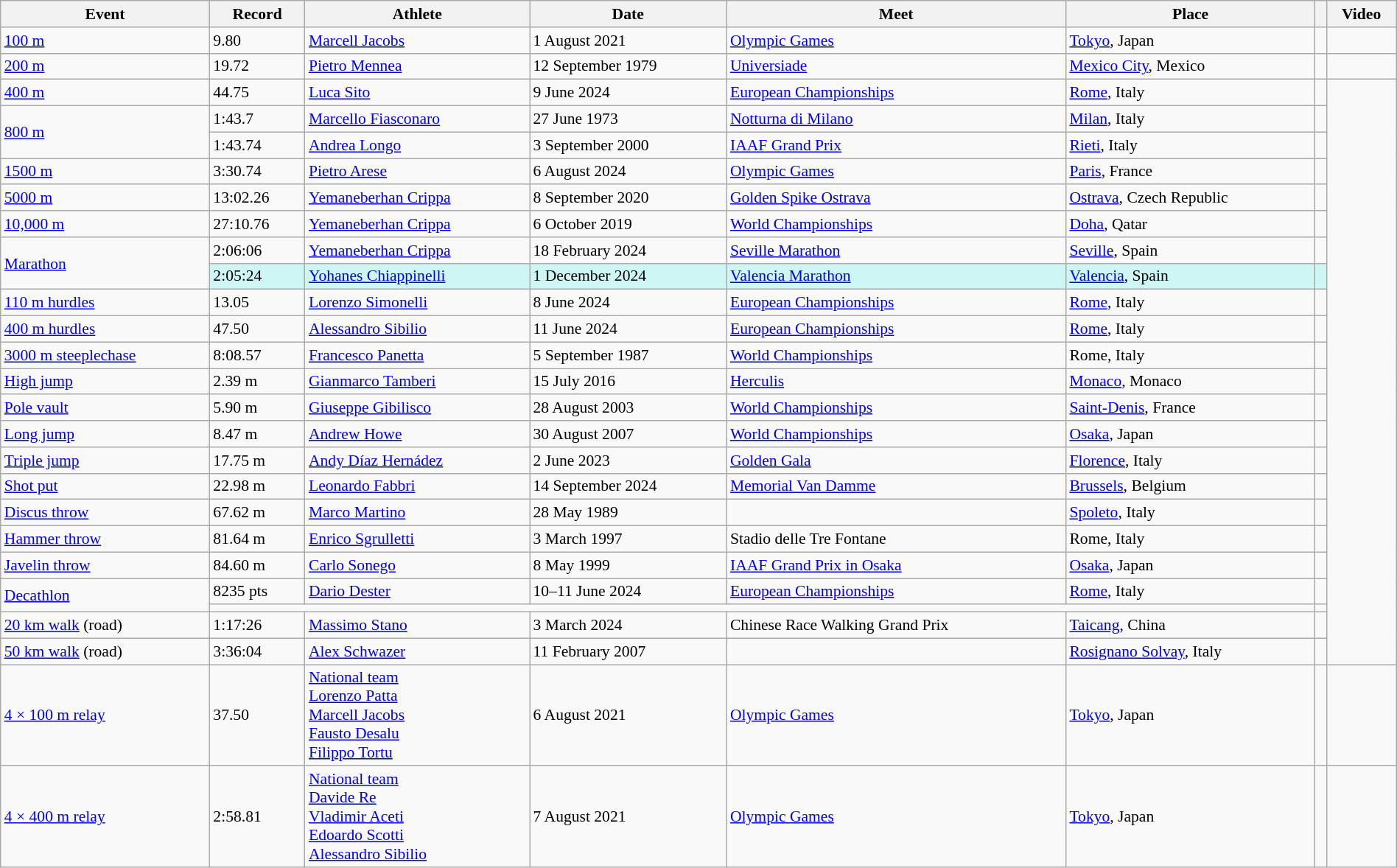<table class="wikitable" style="font-size:90%; width: 100%;">
<tr>
<th>Event</th>
<th>Record</th>
<th>Athlete</th>
<th>Date</th>
<th>Meet</th>
<th>Place</th>
<th></th>
<th>Video</th>
</tr>
<tr>
<td><a href='#'>100 m</a></td>
<td>9.80 <br></td>
<td><a href='#'>Marcell Jacobs</a></td>
<td>1 August 2021</td>
<td><a href='#'>Olympic Games</a></td>
<td><a href='#'>Tokyo</a>, Japan</td>
<td></td>
<td></td>
</tr>
<tr>
<td><a href='#'>200 m</a></td>
<td>19.72 <br></td>
<td><a href='#'>Pietro Mennea</a></td>
<td>12 September 1979</td>
<td><a href='#'>Universiade</a></td>
<td><a href='#'>Mexico City</a>, Mexico</td>
<td></td>
<td></td>
</tr>
<tr>
<td><a href='#'>400 m</a></td>
<td>44.75</td>
<td><a href='#'>Luca Sito</a></td>
<td>9 June 2024</td>
<td><a href='#'>European Championships</a></td>
<td><a href='#'>Rome</a>, Italy</td>
<td></td>
</tr>
<tr>
<td rowspan=2><a href='#'>800 m</a></td>
<td>1:43.7 </td>
<td><a href='#'>Marcello Fiasconaro</a></td>
<td>27 June 1973</td>
<td><a href='#'>Notturna di Milano</a></td>
<td><a href='#'>Milan</a>, Italy</td>
<td></td>
</tr>
<tr>
<td>1:43.74</td>
<td><a href='#'>Andrea Longo</a></td>
<td>3 September 2000</td>
<td><a href='#'>IAAF Grand Prix</a></td>
<td><a href='#'>Rieti</a>, Italy</td>
<td></td>
</tr>
<tr>
<td><a href='#'>1500 m</a></td>
<td>3:30.74</td>
<td><a href='#'>Pietro Arese</a></td>
<td>6 August 2024</td>
<td><a href='#'>Olympic Games</a></td>
<td><a href='#'>Paris</a>, France</td>
<td></td>
</tr>
<tr>
<td><a href='#'>5000 m</a></td>
<td>13:02.26</td>
<td><a href='#'>Yemaneberhan Crippa</a></td>
<td>8 September 2020</td>
<td><a href='#'>Golden Spike Ostrava</a></td>
<td><a href='#'>Ostrava</a>, Czech Republic</td>
<td></td>
</tr>
<tr>
<td><a href='#'>10,000 m</a></td>
<td>27:10.76</td>
<td><a href='#'>Yemaneberhan Crippa</a></td>
<td>6 October 2019</td>
<td><a href='#'>World Championships</a></td>
<td><a href='#'>Doha</a>, Qatar</td>
<td></td>
</tr>
<tr>
<td rowspan=2><a href='#'>Marathon</a></td>
<td>2:06:06</td>
<td><a href='#'>Yemaneberhan Crippa</a></td>
<td>18 February 2024</td>
<td><a href='#'>Seville Marathon</a></td>
<td><a href='#'>Seville</a>, Spain</td>
<td></td>
</tr>
<tr bgcolor=#CEF6F5>
<td>2:05:24</td>
<td><a href='#'>Yohanes Chiappinelli</a></td>
<td>1 December 2024</td>
<td><a href='#'>Valencia Marathon</a></td>
<td><a href='#'>Valencia</a>, Spain</td>
<td></td>
</tr>
<tr>
<td><a href='#'>110 m hurdles</a></td>
<td>13.05 </td>
<td><a href='#'>Lorenzo Simonelli</a></td>
<td>8 June 2024</td>
<td><a href='#'>European Championships</a></td>
<td><a href='#'>Rome</a>, Italy</td>
<td></td>
</tr>
<tr>
<td><a href='#'>400 m hurdles</a></td>
<td>47.50</td>
<td><a href='#'>Alessandro Sibilio</a></td>
<td>11 June 2024</td>
<td><a href='#'>European Championships</a></td>
<td><a href='#'>Rome</a>, Italy</td>
<td></td>
</tr>
<tr>
<td><a href='#'>3000 m steeplechase</a></td>
<td>8:08.57</td>
<td><a href='#'>Francesco Panetta</a></td>
<td>5 September 1987</td>
<td><a href='#'>World Championships</a></td>
<td>Rome, Italy</td>
<td></td>
</tr>
<tr>
<td><a href='#'>High jump</a></td>
<td>2.39 m</td>
<td><a href='#'>Gianmarco Tamberi</a></td>
<td>15 July 2016</td>
<td><a href='#'>Herculis</a></td>
<td><a href='#'>Monaco</a>, Monaco</td>
<td></td>
</tr>
<tr>
<td><a href='#'>Pole vault</a></td>
<td>5.90 m</td>
<td><a href='#'>Giuseppe Gibilisco</a></td>
<td>28 August 2003</td>
<td><a href='#'>World Championships</a></td>
<td><a href='#'>Saint-Denis</a>, France</td>
<td></td>
</tr>
<tr>
<td><a href='#'>Long jump</a></td>
<td>8.47 m<br></td>
<td><a href='#'>Andrew Howe</a></td>
<td>30 August 2007</td>
<td><a href='#'>World Championships</a></td>
<td><a href='#'>Osaka</a>, Japan</td>
<td></td>
</tr>
<tr>
<td><a href='#'>Triple jump</a></td>
<td>17.75 m </td>
<td><a href='#'>Andy Díaz Hernádez</a> </td>
<td>2 June 2023</td>
<td><a href='#'>Golden Gala</a></td>
<td><a href='#'>Florence</a>, Italy</td>
<td></td>
</tr>
<tr>
<td><a href='#'>Shot put</a></td>
<td>22.98 m</td>
<td><a href='#'>Leonardo Fabbri</a></td>
<td>14 September 2024</td>
<td><a href='#'>Memorial Van Damme</a></td>
<td><a href='#'>Brussels</a>, Belgium</td>
<td></td>
</tr>
<tr>
<td><a href='#'>Discus throw</a></td>
<td>67.62 m</td>
<td><a href='#'>Marco Martino</a></td>
<td>28 May 1989</td>
<td></td>
<td><a href='#'>Spoleto</a>, Italy</td>
<td></td>
</tr>
<tr>
<td><a href='#'>Hammer throw</a></td>
<td>81.64 m</td>
<td><a href='#'>Enrico Sgrulletti</a></td>
<td>3 March 1997</td>
<td>Stadio delle Tre Fontane</td>
<td>Rome, Italy</td>
<td></td>
</tr>
<tr>
<td><a href='#'>Javelin throw</a></td>
<td>84.60 m</td>
<td><a href='#'>Carlo Sonego</a></td>
<td>8 May 1999</td>
<td><a href='#'>IAAF Grand Prix in Osaka</a></td>
<td><a href='#'>Osaka</a>, Japan</td>
<td></td>
</tr>
<tr>
<td rowspan=2><a href='#'>Decathlon</a></td>
<td>8235 pts</td>
<td><a href='#'>Dario Dester</a></td>
<td>10–11 June 2024</td>
<td><a href='#'>European Championships</a></td>
<td><a href='#'>Rome</a>, Italy </td>
<td></td>
</tr>
<tr>
<td colspan=5></td>
<td></td>
</tr>
<tr>
<td><a href='#'>20 km walk</a> (road)</td>
<td>1:17:26</td>
<td><a href='#'>Massimo Stano</a></td>
<td>3 March 2024</td>
<td>Chinese Race Walking Grand Prix</td>
<td><a href='#'>Taicang</a>, China</td>
<td></td>
</tr>
<tr>
<td><a href='#'>50 km walk</a> (road)</td>
<td>3:36:04</td>
<td><a href='#'>Alex Schwazer</a></td>
<td>11 February 2007</td>
<td></td>
<td><a href='#'>Rosignano Solvay</a>, Italy</td>
<td></td>
</tr>
<tr>
<td><a href='#'>4 × 100 m relay</a></td>
<td>37.50</td>
<td><a href='#'>National team</a><br><a href='#'>Lorenzo Patta</a><br><a href='#'>Marcell Jacobs</a><br><a href='#'>Fausto Desalu</a><br><a href='#'>Filippo Tortu</a></td>
<td>6 August 2021</td>
<td><a href='#'>Olympic Games</a></td>
<td><a href='#'>Tokyo</a>, Japan</td>
<td></td>
<td></td>
</tr>
<tr>
<td><a href='#'>4 × 400 m relay</a></td>
<td>2:58.81</td>
<td><a href='#'>National team</a><br><a href='#'>Davide Re</a><br><a href='#'>Vladimir Aceti</a><br><a href='#'>Edoardo Scotti</a><br><a href='#'>Alessandro Sibilio</a></td>
<td>7 August 2021</td>
<td><a href='#'>Olympic Games</a></td>
<td><a href='#'>Tokyo</a>, Japan</td>
<td></td>
</tr>
</table>
